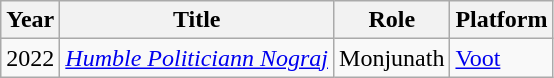<table class="wikitable sortable">
<tr>
<th>Year</th>
<th>Title</th>
<th>Role</th>
<th>Platform</th>
</tr>
<tr>
<td>2022</td>
<td><em><a href='#'>Humble Politiciann Nograj</a></em></td>
<td>Monjunath</td>
<td><a href='#'>Voot</a></td>
</tr>
</table>
